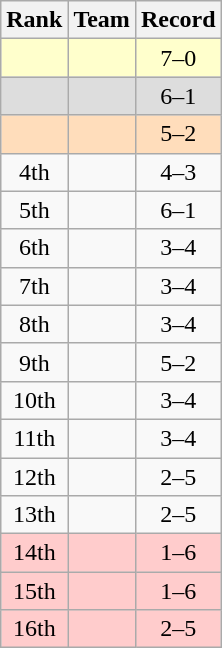<table class=wikitable style="text-align:center;">
<tr>
<th>Rank</th>
<th>Team</th>
<th>Record</th>
</tr>
<tr bgcolor=#ffc>
<td></td>
<td align=left></td>
<td>7–0</td>
</tr>
<tr bgcolor=#ddd>
<td></td>
<td align=left></td>
<td>6–1</td>
</tr>
<tr bgcolor=#fdb>
<td></td>
<td align=left></td>
<td>5–2</td>
</tr>
<tr>
<td>4th</td>
<td align=left></td>
<td>4–3</td>
</tr>
<tr>
<td>5th</td>
<td align=left></td>
<td>6–1</td>
</tr>
<tr>
<td>6th</td>
<td align=left></td>
<td>3–4</td>
</tr>
<tr>
<td>7th</td>
<td align=left></td>
<td>3–4</td>
</tr>
<tr>
<td>8th</td>
<td align=left></td>
<td>3–4</td>
</tr>
<tr>
<td>9th</td>
<td align=left></td>
<td>5–2</td>
</tr>
<tr>
<td>10th</td>
<td align=left></td>
<td>3–4</td>
</tr>
<tr>
<td>11th</td>
<td align=left></td>
<td>3–4</td>
</tr>
<tr>
<td>12th</td>
<td align=left></td>
<td>2–5</td>
</tr>
<tr>
<td>13th</td>
<td align=left></td>
<td>2–5</td>
</tr>
<tr bgcolor=#fcc>
<td>14th</td>
<td align=left></td>
<td>1–6</td>
</tr>
<tr bgcolor=#fcc>
<td>15th</td>
<td align=left></td>
<td>1–6</td>
</tr>
<tr bgcolor=#fcc>
<td>16th</td>
<td align=left></td>
<td>2–5</td>
</tr>
</table>
